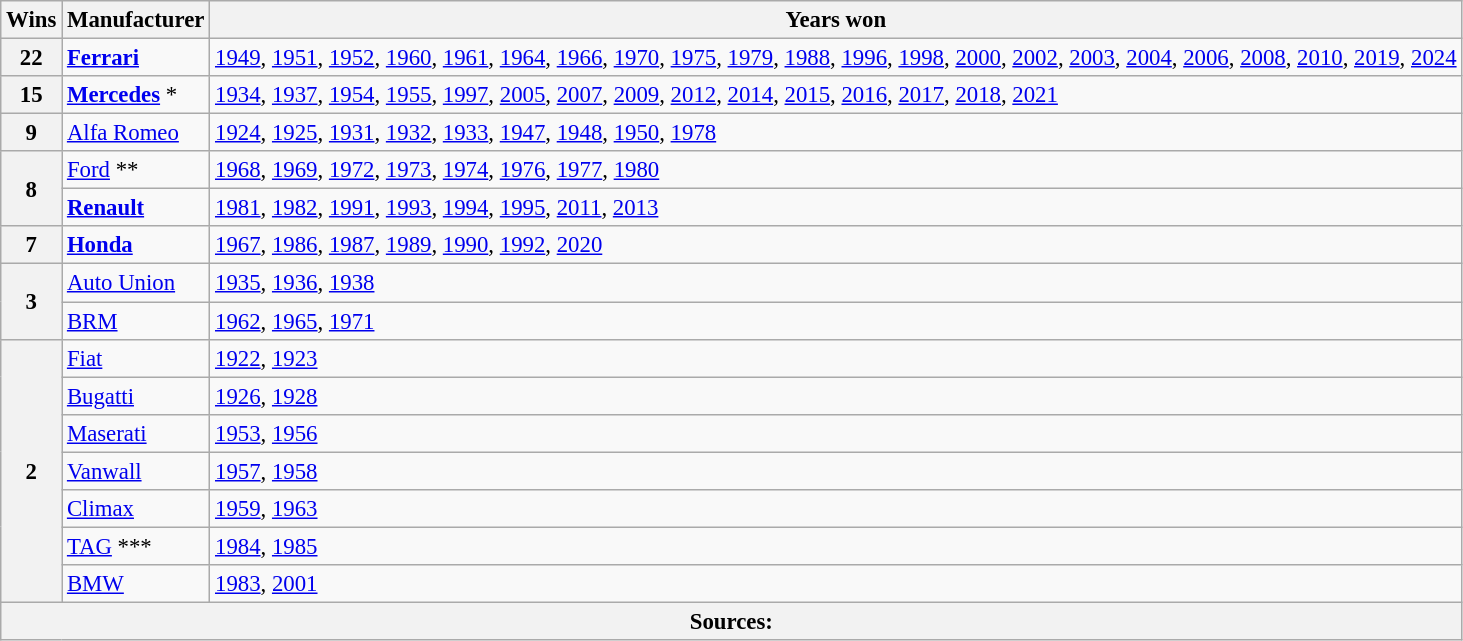<table class="wikitable" style="font-size: 95%">
<tr>
<th>Wins</th>
<th>Manufacturer</th>
<th>Years won</th>
</tr>
<tr>
<th>22</th>
<td> <strong><a href='#'>Ferrari</a></strong></td>
<td><span><a href='#'>1949</a>,</span> <a href='#'>1951</a>, <a href='#'>1952</a>, <a href='#'>1960</a>, <a href='#'>1961</a>, <a href='#'>1964</a>, <a href='#'>1966</a>, <a href='#'>1970</a>, <a href='#'>1975</a>, <a href='#'>1979</a>, <a href='#'>1988</a>, <a href='#'>1996</a>, <a href='#'>1998</a>, <a href='#'>2000</a>, <a href='#'>2002</a>, <a href='#'>2003</a>, <a href='#'>2004</a>, <a href='#'>2006</a>, <a href='#'>2008</a>, <a href='#'>2010</a>, <a href='#'>2019</a>, <a href='#'>2024</a></td>
</tr>
<tr>
<th>15</th>
<td> <strong><a href='#'>Mercedes</a></strong> *</td>
<td><span><a href='#'>1934</a>,</span><span> <a href='#'>1937</a>,</span> <a href='#'>1954</a>, <a href='#'>1955</a>, <a href='#'>1997</a>, <a href='#'>2005</a>, <a href='#'>2007</a>, <a href='#'>2009</a>, <a href='#'>2012</a>, <a href='#'>2014</a>, <a href='#'>2015</a>, <a href='#'>2016</a>, <a href='#'>2017</a>, <a href='#'>2018</a>, <a href='#'>2021</a></td>
</tr>
<tr>
<th>9</th>
<td> <a href='#'>Alfa Romeo</a></td>
<td><span><a href='#'>1924</a>,</span><span> <a href='#'>1925</a>,</span><span> <a href='#'>1931</a>, <a href='#'>1932</a>,</span><span> <a href='#'>1933</a>, <a href='#'>1947</a>, <a href='#'>1948</a>,</span> <a href='#'>1950</a>, <a href='#'>1978</a></td>
</tr>
<tr>
<th rowspan="2">8</th>
<td> <a href='#'>Ford</a> **</td>
<td><a href='#'>1968</a>, <a href='#'>1969</a>, <a href='#'>1972</a>, <a href='#'>1973</a>, <a href='#'>1974</a>, <a href='#'>1976</a>, <a href='#'>1977</a>, <a href='#'>1980</a></td>
</tr>
<tr>
<td> <strong><a href='#'>Renault</a></strong></td>
<td><a href='#'>1981</a>, <a href='#'>1982</a>, <a href='#'>1991</a>, <a href='#'>1993</a>, <a href='#'>1994</a>, <a href='#'>1995</a>, <a href='#'>2011</a>, <a href='#'>2013</a></td>
</tr>
<tr>
<th>7</th>
<td> <a href='#'><strong>Honda</strong></a></td>
<td><a href='#'>1967</a>, <a href='#'>1986</a>, <a href='#'>1987</a>, <a href='#'>1989</a>, <a href='#'>1990</a>, <a href='#'>1992</a>, <a href='#'>2020</a></td>
</tr>
<tr>
<th rowspan="2">3</th>
<td> <a href='#'>Auto Union</a></td>
<td><span><a href='#'>1935</a>, <a href='#'>1936</a>, <a href='#'>1938</a></span></td>
</tr>
<tr>
<td> <a href='#'>BRM</a></td>
<td><a href='#'>1962</a>, <a href='#'>1965</a>, <a href='#'>1971</a></td>
</tr>
<tr>
<th rowspan="7">2</th>
<td> <a href='#'>Fiat</a></td>
<td><span><a href='#'>1922</a>, <a href='#'>1923</a></span></td>
</tr>
<tr>
<td> <a href='#'>Bugatti</a></td>
<td><span><a href='#'>1926</a>, <a href='#'>1928</a></span></td>
</tr>
<tr>
<td> <a href='#'>Maserati</a></td>
<td><a href='#'>1953</a>, <a href='#'>1956</a></td>
</tr>
<tr>
<td> <a href='#'>Vanwall</a></td>
<td><a href='#'>1957</a>, <a href='#'>1958</a></td>
</tr>
<tr>
<td> <a href='#'>Climax</a></td>
<td><a href='#'>1959</a>, <a href='#'>1963</a></td>
</tr>
<tr>
<td> <a href='#'>TAG</a> ***</td>
<td><a href='#'>1984</a>, <a href='#'>1985</a></td>
</tr>
<tr>
<td> <a href='#'>BMW</a></td>
<td><a href='#'>1983</a>, <a href='#'>2001</a></td>
</tr>
<tr>
<th colspan=3>Sources:</th>
</tr>
</table>
